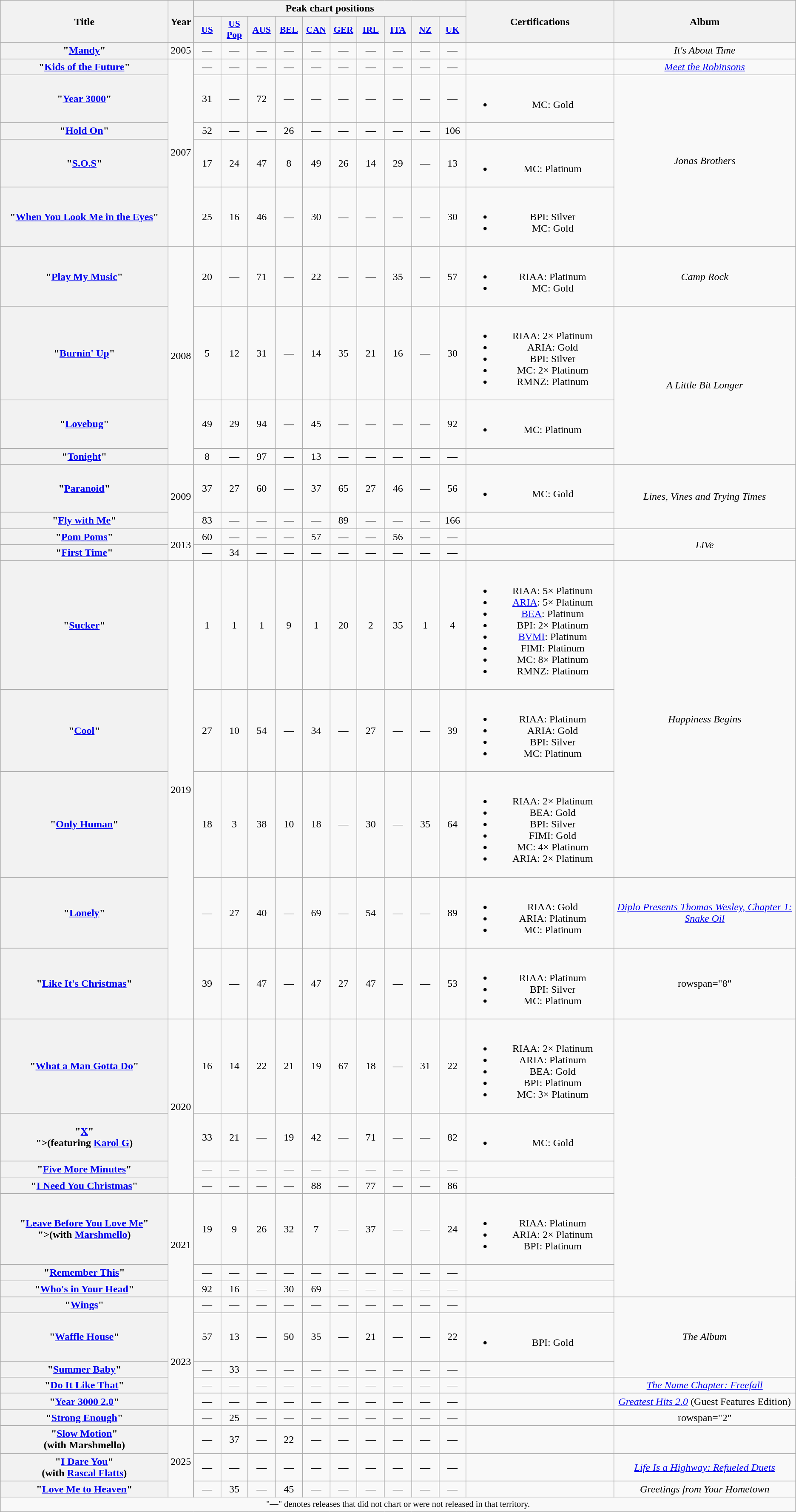<table class="wikitable plainrowheaders" style="text-align:center;">
<tr>
<th scope="col" rowspan="2" style="width:16em;">Title</th>
<th scope="col" rowspan="2">Year</th>
<th scope="col" colspan="10">Peak chart positions</th>
<th scope="col" rowspan="2" style="width:14em;">Certifications</th>
<th scope="col" rowspan="2">Album</th>
</tr>
<tr>
<th scope="col" style="width:2.5em;font-size:90%;"><a href='#'>US</a><br></th>
<th scope="col" style="width:2.5em;font-size:90%;"><a href='#'>US<br>Pop</a><br></th>
<th scope="col" style="width:2.5em;font-size:90%;"><a href='#'>AUS</a><br></th>
<th scope="col" style="width:2.5em;font-size:90%;"><a href='#'>BEL</a><br></th>
<th scope="col" style="width:2.5em;font-size:90%;"><a href='#'>CAN</a><br></th>
<th scope="col" style="width:2.5em;font-size:90%;"><a href='#'>GER</a><br></th>
<th scope="col" style="width:2.5em;font-size:90%;"><a href='#'>IRL</a><br></th>
<th scope="col" style="width:2.5em;font-size:90%;"><a href='#'>ITA</a><br></th>
<th scope="col" style="width:2.5em;font-size:90%;"><a href='#'>NZ</a><br></th>
<th scope="col" style="width:2.5em;font-size:90%;"><a href='#'>UK</a><br></th>
</tr>
<tr>
<th scope="row">"<a href='#'>Mandy</a>"</th>
<td>2005</td>
<td>—</td>
<td>—</td>
<td>—</td>
<td>—</td>
<td>—</td>
<td>—</td>
<td>—</td>
<td>—</td>
<td>—</td>
<td>—</td>
<td></td>
<td><em>It's About Time</em></td>
</tr>
<tr>
<th scope="row">"<a href='#'>Kids of the Future</a>"</th>
<td rowspan="5">2007</td>
<td>—</td>
<td>—</td>
<td>—</td>
<td>—</td>
<td>—</td>
<td>—</td>
<td>—</td>
<td>—</td>
<td>—</td>
<td>—</td>
<td></td>
<td><em><a href='#'>Meet the Robinsons</a></em></td>
</tr>
<tr>
<th scope="row">"<a href='#'>Year 3000</a>"</th>
<td>31</td>
<td>—</td>
<td>72</td>
<td>—</td>
<td>—</td>
<td>—</td>
<td>—</td>
<td>—</td>
<td>—</td>
<td>—</td>
<td><br><ul><li>MC: Gold</li></ul></td>
<td rowspan="4"><em>Jonas Brothers</em></td>
</tr>
<tr>
<th scope="row">"<a href='#'>Hold On</a>"</th>
<td>52</td>
<td>—</td>
<td>—</td>
<td>26</td>
<td>—</td>
<td>—</td>
<td>—</td>
<td>—</td>
<td>—</td>
<td>106</td>
<td></td>
</tr>
<tr>
<th scope="row">"<a href='#'>S.O.S</a>"</th>
<td>17</td>
<td>24</td>
<td>47</td>
<td>8</td>
<td>49</td>
<td>26</td>
<td>14</td>
<td>29</td>
<td>—</td>
<td>13</td>
<td><br><ul><li>MC: Platinum</li></ul></td>
</tr>
<tr>
<th scope="row">"<a href='#'>When You Look Me in the Eyes</a>"</th>
<td>25</td>
<td>16</td>
<td>46</td>
<td>—</td>
<td>30</td>
<td>—</td>
<td>—</td>
<td>—</td>
<td>—</td>
<td>30</td>
<td><br><ul><li>BPI: Silver</li><li>MC: Gold</li></ul></td>
</tr>
<tr>
<th scope="row">"<a href='#'>Play My Music</a>"</th>
<td rowspan="4">2008</td>
<td>20</td>
<td>—</td>
<td>71</td>
<td>—</td>
<td>22</td>
<td>—</td>
<td>—</td>
<td>35</td>
<td>—</td>
<td>57</td>
<td><br><ul><li>RIAA: Platinum</li><li>MC: Gold</li></ul></td>
<td><em>Camp Rock</em></td>
</tr>
<tr>
<th scope="row">"<a href='#'>Burnin' Up</a>"</th>
<td>5</td>
<td>12</td>
<td>31</td>
<td>—</td>
<td>14</td>
<td>35</td>
<td>21</td>
<td>16</td>
<td>—</td>
<td>30</td>
<td><br><ul><li>RIAA: 2× Platinum</li><li>ARIA: Gold</li><li>BPI: Silver</li><li>MC: 2× Platinum</li><li>RMNZ: Platinum</li></ul></td>
<td rowspan="3"><em>A Little Bit Longer</em></td>
</tr>
<tr>
<th scope="row">"<a href='#'>Lovebug</a>"</th>
<td>49</td>
<td>29</td>
<td>94</td>
<td>—</td>
<td>45</td>
<td>—</td>
<td>—</td>
<td>—</td>
<td>—</td>
<td>92</td>
<td><br><ul><li>MC: Platinum</li></ul></td>
</tr>
<tr>
<th scope="row">"<a href='#'>Tonight</a>"</th>
<td>8</td>
<td>—</td>
<td>97</td>
<td>—</td>
<td>13</td>
<td>—</td>
<td>—</td>
<td>—</td>
<td>—</td>
<td>—</td>
<td></td>
</tr>
<tr>
<th scope="row">"<a href='#'>Paranoid</a>"</th>
<td rowspan="2">2009</td>
<td>37</td>
<td>27</td>
<td>60</td>
<td>—</td>
<td>37</td>
<td>65</td>
<td>27</td>
<td>46</td>
<td>—</td>
<td>56</td>
<td><br><ul><li>MC: Gold</li></ul></td>
<td rowspan="2"><em>Lines, Vines and Trying Times</em></td>
</tr>
<tr>
<th scope="row">"<a href='#'>Fly with Me</a>"</th>
<td>83</td>
<td>—</td>
<td>—</td>
<td>—</td>
<td>—</td>
<td>89</td>
<td>—</td>
<td>—</td>
<td>—</td>
<td>166</td>
<td></td>
</tr>
<tr>
<th scope="row">"<a href='#'>Pom Poms</a>"</th>
<td rowspan="2">2013</td>
<td>60</td>
<td>—</td>
<td>—</td>
<td>—</td>
<td>57</td>
<td>—</td>
<td>—</td>
<td>56</td>
<td>—</td>
<td>—</td>
<td></td>
<td rowspan="2"><em>LiVe</em></td>
</tr>
<tr>
<th scope="row">"<a href='#'>First Time</a>"</th>
<td>—</td>
<td>34</td>
<td>—</td>
<td>—</td>
<td>—</td>
<td>—</td>
<td>—</td>
<td>—</td>
<td>—</td>
<td>—</td>
<td></td>
</tr>
<tr>
<th scope="row">"<a href='#'>Sucker</a>"</th>
<td rowspan="5">2019</td>
<td>1</td>
<td>1</td>
<td>1</td>
<td>9</td>
<td>1</td>
<td>20</td>
<td>2</td>
<td>35</td>
<td>1</td>
<td>4</td>
<td><br><ul><li>RIAA: 5× Platinum</li><li><a href='#'>ARIA</a>: 5× Platinum</li><li><a href='#'>BEA</a>: Platinum</li><li>BPI: 2× Platinum</li><li><a href='#'>BVMI</a>: Platinum</li><li>FIMI: Platinum</li><li>MC: 8× Platinum</li><li>RMNZ: Platinum</li></ul></td>
<td rowspan="3"><em>Happiness Begins</em></td>
</tr>
<tr>
<th scope="row">"<a href='#'>Cool</a>"</th>
<td>27</td>
<td>10</td>
<td>54</td>
<td>—</td>
<td>34</td>
<td>—</td>
<td>27</td>
<td>—</td>
<td>—</td>
<td>39</td>
<td><br><ul><li>RIAA: Platinum</li><li>ARIA: Gold</li><li>BPI: Silver</li><li>MC: Platinum</li></ul></td>
</tr>
<tr>
<th scope="row">"<a href='#'>Only Human</a>"</th>
<td>18</td>
<td>3</td>
<td>38</td>
<td>10</td>
<td>18</td>
<td>—</td>
<td>30</td>
<td>—</td>
<td>35</td>
<td>64</td>
<td><br><ul><li>RIAA: 2× Platinum</li><li>BEA: Gold</li><li>BPI: Silver</li><li>FIMI: Gold</li><li>MC: 4× Platinum</li><li>ARIA: 2× Platinum</li></ul></td>
</tr>
<tr>
<th scope="row">"<a href='#'>Lonely</a>"<br></th>
<td>—</td>
<td>27</td>
<td>40</td>
<td>—</td>
<td>69</td>
<td>—</td>
<td>54</td>
<td>—</td>
<td>—</td>
<td>89</td>
<td><br><ul><li>RIAA: Gold</li><li>ARIA: Platinum</li><li>MC: Platinum</li></ul></td>
<td><em><a href='#'>Diplo Presents Thomas Wesley, Chapter 1: Snake Oil</a></em></td>
</tr>
<tr>
<th scope="row">"<a href='#'>Like It's Christmas</a>"</th>
<td>39</td>
<td>—</td>
<td>47<br></td>
<td>—</td>
<td>47</td>
<td>27</td>
<td>47</td>
<td>—</td>
<td>—</td>
<td>53</td>
<td><br><ul><li>RIAA: Platinum</li><li>BPI: Silver</li><li>MC: Platinum</li></ul></td>
<td>rowspan="8" </td>
</tr>
<tr>
<th scope="row">"<a href='#'>What a Man Gotta Do</a>"</th>
<td rowspan="4">2020</td>
<td>16</td>
<td>14</td>
<td>22</td>
<td>21</td>
<td>19</td>
<td>67</td>
<td>18</td>
<td>—</td>
<td>31</td>
<td>22</td>
<td><br><ul><li>RIAA: 2× Platinum</li><li>ARIA: Platinum</li><li>BEA: Gold</li><li>BPI: Platinum</li><li>MC: 3× Platinum</li></ul></td>
</tr>
<tr>
<th scope="row">"<a href='#'>X</a>"<br><span>">(featuring <a href='#'>Karol G</a>)</span></th>
<td>33</td>
<td>21</td>
<td>—</td>
<td>19</td>
<td>42</td>
<td>—</td>
<td>71</td>
<td>—</td>
<td>—</td>
<td>82</td>
<td><br><ul><li>MC: Gold</li></ul></td>
</tr>
<tr>
<th scope="row">"<a href='#'>Five More Minutes</a>"</th>
<td>—</td>
<td>—</td>
<td>—</td>
<td>—</td>
<td>—</td>
<td>—</td>
<td>—</td>
<td>—</td>
<td>—</td>
<td>—</td>
<td></td>
</tr>
<tr>
<th scope="row">"<a href='#'>I Need You Christmas</a>"</th>
<td>—</td>
<td>—</td>
<td>—</td>
<td>—</td>
<td>88</td>
<td>—</td>
<td>77</td>
<td>—</td>
<td>—</td>
<td>86</td>
<td></td>
</tr>
<tr>
<th scope="row">"<a href='#'>Leave Before You Love Me</a>"<br><span>">(with <a href='#'>Marshmello</a>)</span></th>
<td rowspan="3">2021</td>
<td>19</td>
<td>9</td>
<td>26</td>
<td>32</td>
<td>7</td>
<td>—</td>
<td>37</td>
<td>—</td>
<td>—</td>
<td>24</td>
<td><br><ul><li>RIAA: Platinum</li><li>ARIA: 2× Platinum</li><li>BPI: Platinum</li></ul></td>
</tr>
<tr>
<th scope="row">"<a href='#'>Remember This</a>"</th>
<td>—</td>
<td>—</td>
<td>—</td>
<td>—</td>
<td>—</td>
<td>—</td>
<td>—</td>
<td>—</td>
<td>—</td>
<td>—</td>
<td></td>
</tr>
<tr>
<th scope="row">"<a href='#'>Who's in Your Head</a>"</th>
<td>92</td>
<td>16</td>
<td>—</td>
<td>30</td>
<td>69</td>
<td>—</td>
<td>—</td>
<td>—</td>
<td>—</td>
<td>—</td>
<td></td>
</tr>
<tr>
<th scope="row">"<a href='#'>Wings</a>"</th>
<td rowspan="6">2023</td>
<td>—</td>
<td>—</td>
<td>—</td>
<td>—</td>
<td>—</td>
<td>—</td>
<td>—</td>
<td>—</td>
<td>—</td>
<td>—</td>
<td></td>
<td rowspan="3"><em>The Album</em></td>
</tr>
<tr>
<th scope="row">"<a href='#'>Waffle House</a>"</th>
<td>57</td>
<td>13</td>
<td>—</td>
<td>50</td>
<td>35</td>
<td>—</td>
<td>21</td>
<td>—</td>
<td>—</td>
<td>22</td>
<td><br><ul><li>BPI: Gold</li></ul></td>
</tr>
<tr>
<th scope="row">"<a href='#'>Summer Baby</a>"</th>
<td>—</td>
<td>33</td>
<td>—</td>
<td>—</td>
<td>—</td>
<td>—</td>
<td>—</td>
<td>—</td>
<td>—</td>
<td>—</td>
<td></td>
</tr>
<tr>
<th scope="row">"<a href='#'>Do It Like That</a>"<br></th>
<td>—</td>
<td>—</td>
<td>—</td>
<td>—</td>
<td>—</td>
<td>—</td>
<td>—</td>
<td>—</td>
<td>—</td>
<td>—</td>
<td></td>
<td><em><a href='#'>The Name Chapter: Freefall</a></em></td>
</tr>
<tr>
<th scope="row">"<a href='#'>Year 3000 2.0</a>"<br></th>
<td>—</td>
<td>—</td>
<td>—</td>
<td>—</td>
<td>—</td>
<td>—</td>
<td>—</td>
<td>—</td>
<td>—</td>
<td>—</td>
<td></td>
<td><em><a href='#'>Greatest Hits 2.0</a></em> (Guest Features Edition)</td>
</tr>
<tr>
<th scope="row">"<a href='#'>Strong Enough</a>"<br></th>
<td>—</td>
<td>25</td>
<td>—</td>
<td>—</td>
<td>—</td>
<td>—</td>
<td>—</td>
<td>—</td>
<td>—</td>
<td>—</td>
<td></td>
<td>rowspan="2" </td>
</tr>
<tr>
<th scope="row">"<a href='#'>Slow Motion</a>"<br><span>(with Marshmello)</span></th>
<td rowspan="3">2025</td>
<td>—</td>
<td>37</td>
<td>—</td>
<td>22</td>
<td>—</td>
<td>—</td>
<td>—</td>
<td>—</td>
<td>—</td>
<td>—</td>
<td></td>
</tr>
<tr>
<th scope="row">"<a href='#'>I Dare You</a>"<br><span>(with <a href='#'>Rascal Flatts</a>)</span></th>
<td>—</td>
<td>—</td>
<td>—</td>
<td>—</td>
<td>—</td>
<td>—</td>
<td>—</td>
<td>—</td>
<td>—</td>
<td>—</td>
<td></td>
<td><em><a href='#'>Life Is a Highway: Refueled Duets</a></em></td>
</tr>
<tr>
<th scope="row">"<a href='#'>Love Me to Heaven</a>"</th>
<td>—</td>
<td>35</td>
<td>—</td>
<td>45</td>
<td>—</td>
<td>—</td>
<td>—</td>
<td>—</td>
<td>—</td>
<td>—</td>
<td></td>
<td><em>Greetings from Your Hometown</em></td>
</tr>
<tr>
<td colspan="14" style="font-size:85%">"—" denotes releases that did not chart or were not released in that territory.</td>
</tr>
</table>
